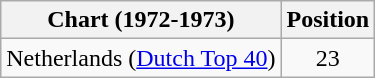<table class="wikitable sortable">
<tr>
<th>Chart (1972-1973)</th>
<th>Position</th>
</tr>
<tr>
<td>Netherlands (<a href='#'>Dutch Top 40</a>)</td>
<td align="center">23</td>
</tr>
</table>
